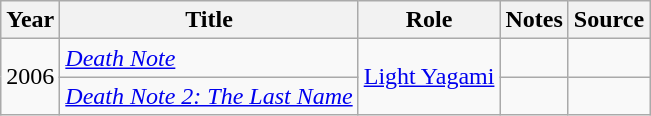<table class="wikitable sortable plainrowheaders">
<tr>
<th>Year</th>
<th>Title</th>
<th>Role</th>
<th class="unsortable">Notes</th>
<th class="unsortable">Source</th>
</tr>
<tr>
<td rowspan="2">2006</td>
<td><em><a href='#'>Death Note</a></em></td>
<td rowspan="2"><a href='#'>Light Yagami</a></td>
<td></td>
<td></td>
</tr>
<tr>
<td><em><a href='#'>Death Note 2: The Last Name</a></em></td>
<td></td>
<td></td>
</tr>
</table>
